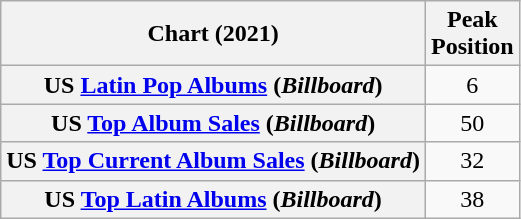<table class="wikitable sortable plainrowheaders">
<tr>
<th scope="col">Chart (2021)</th>
<th scope="col">Peak<br>Position</th>
</tr>
<tr>
<th scope="row">US <a href='#'>Latin Pop Albums</a> (<em>Billboard</em>)</th>
<td align="center">6</td>
</tr>
<tr>
<th scope="row">US <a href='#'>Top Album Sales</a> (<em>Billboard</em>)</th>
<td align="center">50</td>
</tr>
<tr>
<th scope="row">US <a href='#'>Top Current Album Sales</a> (<em>Billboard</em>)</th>
<td align="center">32</td>
</tr>
<tr>
<th scope="row">US <a href='#'>Top Latin Albums</a> (<em>Billboard</em>)</th>
<td align="center">38</td>
</tr>
</table>
